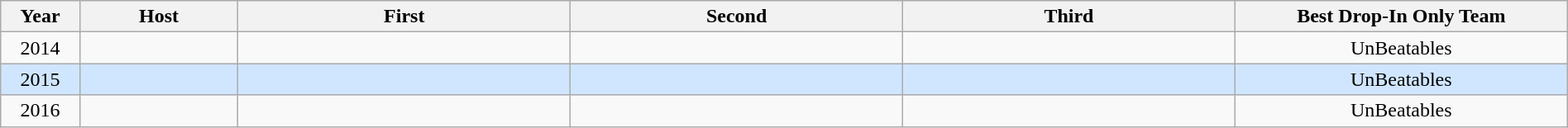<table class="wikitable" style="text-align:center; width:100%">
<tr>
<th width=5%>Year</th>
<th width=10%>Host</th>
<th width=21%>First</th>
<th width=21%>Second</th>
<th width=21%>Third</th>
<th width=21%>Best Drop-In Only Team</th>
</tr>
<tr style="text-align:center;">
<td>2014</td>
<td></td>
<td> </td>
<td> </td>
<td> </td>
<td>UnBeatables </td>
</tr>
<tr style="background:#d0e6ff; text-align:center;">
<td>2015</td>
<td></td>
<td> </td>
<td> </td>
<td> </td>
<td>UnBeatables </td>
</tr>
<tr style="text-align:center;">
<td>2016</td>
<td></td>
<td> </td>
<td> </td>
<td> </td>
<td>UnBeatables </td>
</tr>
</table>
